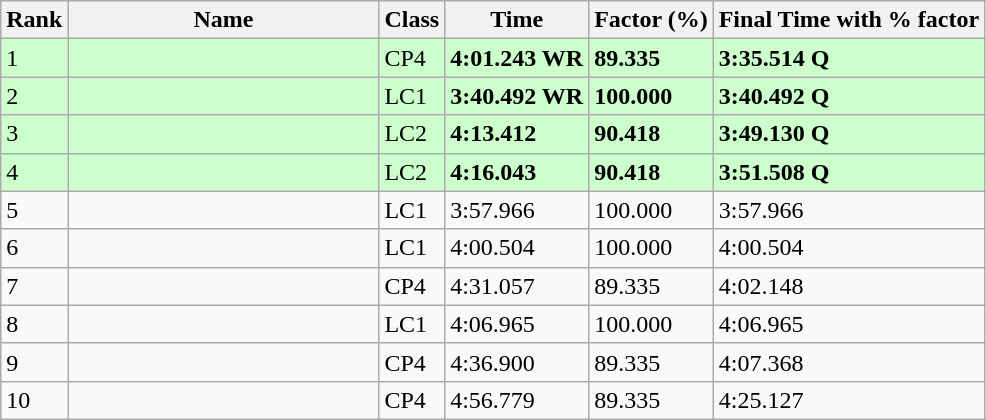<table class="wikitable">
<tr>
<th width=20>Rank</th>
<th width=200>Name</th>
<th>Class</th>
<th>Time</th>
<th>Factor (%)</th>
<th>Final Time with % factor</th>
</tr>
<tr bgcolor=#ccffcc>
<td>1</td>
<td align=left></td>
<td>CP4</td>
<td><strong>4:01.243 WR</strong></td>
<td><strong>89.335</strong></td>
<td><strong>3:35.514 Q</strong></td>
</tr>
<tr bgcolor=#ccffcc>
<td>2</td>
<td align=left></td>
<td>LC1</td>
<td><strong>3:40.492 WR</strong></td>
<td><strong>100.000</strong></td>
<td><strong>3:40.492 Q</strong></td>
</tr>
<tr bgcolor=#ccffcc>
<td>3</td>
<td align=left></td>
<td>LC2</td>
<td><strong>4:13.412</strong></td>
<td><strong>90.418</strong></td>
<td><strong>3:49.130 Q</strong></td>
</tr>
<tr bgcolor=#ccffcc>
<td>4</td>
<td align=left></td>
<td>LC2</td>
<td><strong>4:16.043</strong></td>
<td><strong>90.418</strong></td>
<td><strong>3:51.508 Q</strong></td>
</tr>
<tr>
<td>5</td>
<td align=left></td>
<td>LC1</td>
<td>3:57.966</td>
<td>100.000</td>
<td>3:57.966</td>
</tr>
<tr>
<td>6</td>
<td align=left></td>
<td>LC1</td>
<td>4:00.504</td>
<td>100.000</td>
<td>4:00.504</td>
</tr>
<tr>
<td>7</td>
<td align=left></td>
<td>CP4</td>
<td>4:31.057</td>
<td>89.335</td>
<td>4:02.148</td>
</tr>
<tr>
<td>8</td>
<td align=left></td>
<td>LC1</td>
<td>4:06.965</td>
<td>100.000</td>
<td>4:06.965</td>
</tr>
<tr>
<td>9</td>
<td align=left></td>
<td>CP4</td>
<td>4:36.900</td>
<td>89.335</td>
<td>4:07.368</td>
</tr>
<tr>
<td>10</td>
<td align=left></td>
<td>CP4</td>
<td>4:56.779</td>
<td>89.335</td>
<td>4:25.127</td>
</tr>
</table>
